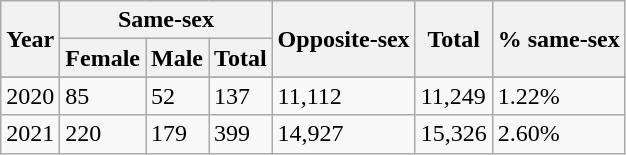<table class="wikitable">
<tr>
<th rowspan=2>Year</th>
<th colspan=3>Same-sex</th>
<th rowspan=2>Opposite-sex</th>
<th rowspan=2>Total</th>
<th rowspan=2>% same-sex</th>
</tr>
<tr>
<th>Female</th>
<th>Male</th>
<th>Total</th>
</tr>
<tr>
</tr>
<tr>
<td>2020</td>
<td>85</td>
<td>52</td>
<td>137</td>
<td>11,112</td>
<td>11,249</td>
<td>1.22%</td>
</tr>
<tr>
<td>2021</td>
<td>220</td>
<td>179</td>
<td>399</td>
<td>14,927</td>
<td>15,326</td>
<td>2.60%</td>
</tr>
</table>
